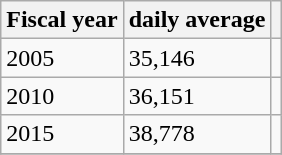<table class="wikitable">
<tr>
<th>Fiscal year</th>
<th>daily average</th>
<th></th>
</tr>
<tr>
<td>2005</td>
<td>35,146</td>
<td></td>
</tr>
<tr>
<td>2010</td>
<td>36,151</td>
<td></td>
</tr>
<tr>
<td>2015</td>
<td>38,778</td>
<td></td>
</tr>
<tr>
</tr>
</table>
